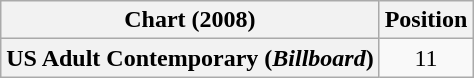<table class="wikitable plainrowheaders" style="text-align:center">
<tr>
<th scope="col">Chart (2008)</th>
<th scope="col">Position</th>
</tr>
<tr>
<th scope="row">US Adult Contemporary (<em>Billboard</em>)</th>
<td>11</td>
</tr>
</table>
